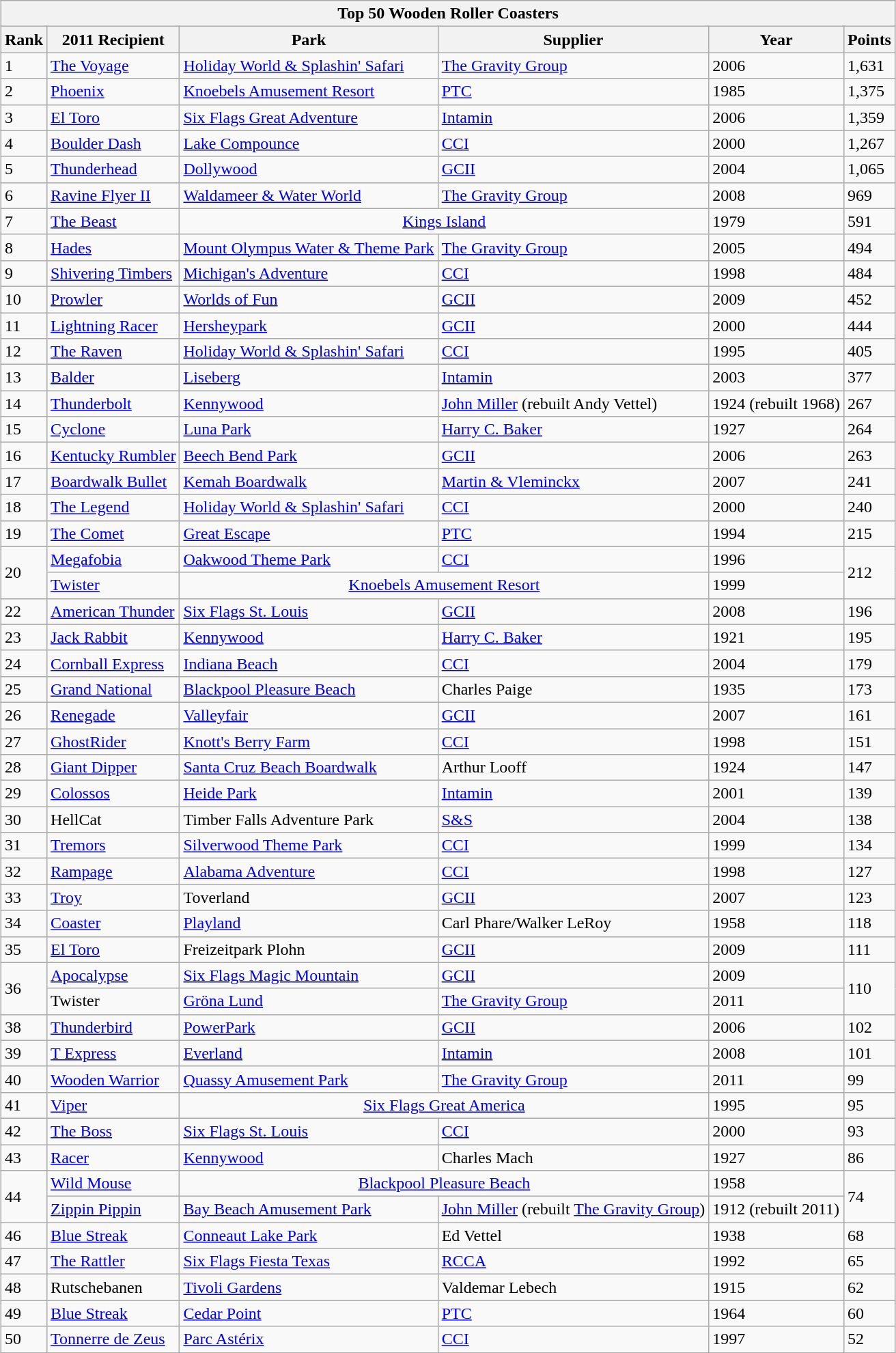<table class="wikitable" style="margin:1em auto;">
<tr>
<th colspan="500"><strong>Top 50 Wooden Roller Coasters</strong></th>
</tr>
<tr>
<th>Rank</th>
<th>2011 Recipient</th>
<th>Park</th>
<th>Supplier</th>
<th>Year</th>
<th>Points</th>
</tr>
<tr>
<td>1</td>
<td><a href='#'>The Voyage</a></td>
<td><a href='#'>Holiday World & Splashin' Safari</a></td>
<td><a href='#'>The Gravity Group</a></td>
<td>2006</td>
<td>1,631</td>
</tr>
<tr>
<td>2</td>
<td><a href='#'>Phoenix</a></td>
<td><a href='#'>Knoebels Amusement Resort</a></td>
<td><a href='#'>PTC</a></td>
<td>1985</td>
<td>1,375</td>
</tr>
<tr>
<td>3</td>
<td><a href='#'>El Toro</a></td>
<td><a href='#'>Six Flags Great Adventure</a></td>
<td><a href='#'>Intamin</a></td>
<td>2006</td>
<td>1,359</td>
</tr>
<tr>
<td>4</td>
<td><a href='#'>Boulder Dash</a></td>
<td><a href='#'>Lake Compounce</a></td>
<td><a href='#'>CCI</a></td>
<td>2000</td>
<td>1,267</td>
</tr>
<tr>
<td>5</td>
<td><a href='#'>Thunderhead</a></td>
<td><a href='#'>Dollywood</a></td>
<td><a href='#'>GCII</a></td>
<td>2004</td>
<td>1,065</td>
</tr>
<tr>
<td>6</td>
<td><a href='#'>Ravine Flyer II</a></td>
<td><a href='#'>Waldameer & Water World</a></td>
<td><a href='#'>The Gravity Group</a></td>
<td>2008</td>
<td>969</td>
</tr>
<tr>
<td>7</td>
<td><a href='#'>The Beast</a></td>
<td colspan="2" style="text-align:center;"><a href='#'>Kings Island</a></td>
<td>1979</td>
<td>591</td>
</tr>
<tr>
<td>8</td>
<td><a href='#'>Hades</a></td>
<td><a href='#'>Mount Olympus Water & Theme Park</a></td>
<td><a href='#'>The Gravity Group</a></td>
<td>2005</td>
<td>494</td>
</tr>
<tr>
<td>9</td>
<td><a href='#'>Shivering Timbers</a></td>
<td><a href='#'>Michigan's Adventure</a></td>
<td><a href='#'>CCI</a></td>
<td>1998</td>
<td>484</td>
</tr>
<tr>
<td>10</td>
<td><a href='#'>Prowler</a></td>
<td><a href='#'>Worlds of Fun</a></td>
<td><a href='#'>GCII</a></td>
<td>2009</td>
<td>452</td>
</tr>
<tr>
<td>11</td>
<td><a href='#'>Lightning Racer</a></td>
<td><a href='#'>Hersheypark</a></td>
<td><a href='#'>GCII</a></td>
<td>2000</td>
<td>444</td>
</tr>
<tr>
<td>12</td>
<td><a href='#'>The Raven</a></td>
<td><a href='#'>Holiday World & Splashin' Safari</a></td>
<td><a href='#'>CCI</a></td>
<td>1995</td>
<td>405</td>
</tr>
<tr>
<td>13</td>
<td><a href='#'>Balder</a></td>
<td><a href='#'>Liseberg</a></td>
<td><a href='#'>Intamin</a></td>
<td>2003</td>
<td>377</td>
</tr>
<tr>
<td>14</td>
<td><a href='#'>Thunderbolt</a></td>
<td><a href='#'>Kennywood</a></td>
<td><a href='#'>John Miller</a> (rebuilt Andy Vettel)</td>
<td>1924 (rebuilt 1968)</td>
<td>267</td>
</tr>
<tr>
<td>15</td>
<td><a href='#'>Cyclone</a></td>
<td><a href='#'>Luna Park</a></td>
<td><a href='#'>Harry C. Baker</a></td>
<td>1927</td>
<td>264</td>
</tr>
<tr>
<td>16</td>
<td><a href='#'>Kentucky Rumbler</a></td>
<td><a href='#'>Beech Bend Park</a></td>
<td><a href='#'>GCII</a></td>
<td>2006</td>
<td>263</td>
</tr>
<tr>
<td>17</td>
<td><a href='#'>Boardwalk Bullet</a></td>
<td><a href='#'>Kemah Boardwalk</a></td>
<td><a href='#'>Martin & Vleminckx</a></td>
<td>2007</td>
<td>241</td>
</tr>
<tr>
<td>18</td>
<td><a href='#'>The Legend</a></td>
<td><a href='#'>Holiday World & Splashin' Safari</a></td>
<td><a href='#'>CCI</a></td>
<td>2000</td>
<td>240</td>
</tr>
<tr>
<td>19</td>
<td><a href='#'>The Comet</a></td>
<td><a href='#'>Great Escape</a></td>
<td><a href='#'>PTC</a></td>
<td>1994</td>
<td>215</td>
</tr>
<tr>
<td rowspan="2">20</td>
<td><a href='#'>Megafobia</a></td>
<td><a href='#'>Oakwood Theme Park</a></td>
<td><a href='#'>CCI</a></td>
<td>1996</td>
<td rowspan="2">212</td>
</tr>
<tr>
<td><a href='#'>Twister</a></td>
<td colspan="2" style="text-align:center;"><a href='#'>Knoebels Amusement Resort</a></td>
<td>1999</td>
</tr>
<tr>
<td>22</td>
<td><a href='#'>American Thunder</a></td>
<td><a href='#'>Six Flags St. Louis</a></td>
<td><a href='#'>GCII</a></td>
<td>2008</td>
<td>196</td>
</tr>
<tr>
<td>23</td>
<td><a href='#'>Jack Rabbit</a></td>
<td><a href='#'>Kennywood</a></td>
<td><a href='#'>Harry C. Baker</a></td>
<td>1921</td>
<td>195</td>
</tr>
<tr>
<td>24</td>
<td><a href='#'>Cornball Express</a></td>
<td><a href='#'>Indiana Beach</a></td>
<td><a href='#'>CCI</a></td>
<td>2004</td>
<td>179</td>
</tr>
<tr>
<td>25</td>
<td><a href='#'>Grand National</a></td>
<td><a href='#'>Blackpool Pleasure Beach</a></td>
<td>Charles Paige</td>
<td>1935</td>
<td>173</td>
</tr>
<tr>
<td>26</td>
<td><a href='#'>Renegade</a></td>
<td><a href='#'>Valleyfair</a></td>
<td><a href='#'>GCII</a></td>
<td>2007</td>
<td>161</td>
</tr>
<tr>
<td>27</td>
<td><a href='#'>GhostRider</a></td>
<td><a href='#'>Knott's Berry Farm</a></td>
<td><a href='#'>CCI</a></td>
<td>1998</td>
<td>151</td>
</tr>
<tr>
<td>28</td>
<td><a href='#'>Giant Dipper</a></td>
<td><a href='#'>Santa Cruz Beach Boardwalk</a></td>
<td>Arthur Looff</td>
<td>1924</td>
<td>147</td>
</tr>
<tr>
<td>29</td>
<td><a href='#'>Colossos</a></td>
<td><a href='#'>Heide Park</a></td>
<td><a href='#'>Intamin</a></td>
<td>2001</td>
<td>139</td>
</tr>
<tr>
<td>30</td>
<td>HellCat</td>
<td>Timber Falls Adventure Park</td>
<td><a href='#'>S&S</a></td>
<td>2004</td>
<td>138</td>
</tr>
<tr>
<td>31</td>
<td><a href='#'>Tremors</a></td>
<td><a href='#'>Silverwood Theme Park</a></td>
<td><a href='#'>CCI</a></td>
<td>1999</td>
<td>134</td>
</tr>
<tr>
<td>32</td>
<td><a href='#'>Rampage</a></td>
<td><a href='#'>Alabama Adventure</a></td>
<td><a href='#'>CCI</a></td>
<td>1998</td>
<td>127</td>
</tr>
<tr>
<td>33</td>
<td><a href='#'>Troy</a></td>
<td>Toverland</td>
<td><a href='#'>GCII</a></td>
<td>2007</td>
<td>123</td>
</tr>
<tr>
<td>34</td>
<td><a href='#'>Coaster</a></td>
<td><a href='#'>Playland</a></td>
<td>Carl Phare/Walker LeRoy</td>
<td>1958</td>
<td>118</td>
</tr>
<tr>
<td>35</td>
<td><a href='#'>El Toro</a></td>
<td>Freizeitpark Plohn</td>
<td><a href='#'>GCII</a></td>
<td>2009</td>
<td>111</td>
</tr>
<tr>
<td rowspan="2">36</td>
<td><a href='#'>Apocalypse</a></td>
<td><a href='#'>Six Flags Magic Mountain</a></td>
<td><a href='#'>GCII</a></td>
<td>2009</td>
<td rowspan="2">110</td>
</tr>
<tr>
<td>Twister</td>
<td><a href='#'>Gröna Lund</a></td>
<td><a href='#'>The Gravity Group</a></td>
<td>2011</td>
</tr>
<tr>
<td>38</td>
<td><a href='#'>Thunderbird</a></td>
<td><a href='#'>PowerPark</a></td>
<td><a href='#'>GCII</a></td>
<td>2006</td>
<td>102</td>
</tr>
<tr>
<td>39</td>
<td><a href='#'>T Express</a></td>
<td><a href='#'>Everland</a></td>
<td><a href='#'>Intamin</a></td>
<td>2008</td>
<td>101</td>
</tr>
<tr>
<td>40</td>
<td><a href='#'>Wooden Warrior</a></td>
<td><a href='#'>Quassy Amusement Park</a></td>
<td><a href='#'>The Gravity Group</a></td>
<td>2011</td>
<td>99</td>
</tr>
<tr>
<td>41</td>
<td><a href='#'>Viper</a></td>
<td colspan="2" style="text-align:center;"><a href='#'>Six Flags Great America</a></td>
<td>1995</td>
<td>95</td>
</tr>
<tr>
<td>42</td>
<td><a href='#'>The Boss</a></td>
<td><a href='#'>Six Flags St. Louis</a></td>
<td><a href='#'>CCI</a></td>
<td>2000</td>
<td>93</td>
</tr>
<tr>
<td>43</td>
<td><a href='#'>Racer</a></td>
<td><a href='#'>Kennywood</a></td>
<td>Charles Mach</td>
<td>1927</td>
<td>86</td>
</tr>
<tr>
<td rowspan="2">44</td>
<td><a href='#'>Wild Mouse</a></td>
<td colspan="2" style="text-align:center;"><a href='#'>Blackpool Pleasure Beach</a></td>
<td>1958</td>
<td rowspan="2">74</td>
</tr>
<tr>
<td><a href='#'>Zippin Pippin</a></td>
<td><a href='#'>Bay Beach Amusement Park</a></td>
<td><a href='#'>John Miller</a> (rebuilt <a href='#'>The Gravity Group</a>)</td>
<td>1912 (rebuilt 2011)</td>
</tr>
<tr>
<td>46</td>
<td><a href='#'>Blue Streak</a></td>
<td><a href='#'>Conneaut Lake Park</a></td>
<td>Ed Vettel</td>
<td>1938</td>
<td>68</td>
</tr>
<tr>
<td>47</td>
<td><a href='#'>The Rattler</a></td>
<td><a href='#'>Six Flags Fiesta Texas</a></td>
<td><a href='#'>RCCA</a></td>
<td>1992</td>
<td>65</td>
</tr>
<tr>
<td>48</td>
<td>Rutschebanen</td>
<td><a href='#'>Tivoli Gardens</a></td>
<td>Valdemar Lebech</td>
<td>1915</td>
<td>62</td>
</tr>
<tr>
<td>49</td>
<td><a href='#'>Blue Streak</a></td>
<td><a href='#'>Cedar Point</a></td>
<td><a href='#'>PTC</a></td>
<td>1964</td>
<td>60</td>
</tr>
<tr>
<td>50</td>
<td><a href='#'>Tonnerre de Zeus</a></td>
<td><a href='#'>Parc Astérix</a></td>
<td><a href='#'>CCI</a></td>
<td>1997</td>
<td>52</td>
</tr>
</table>
